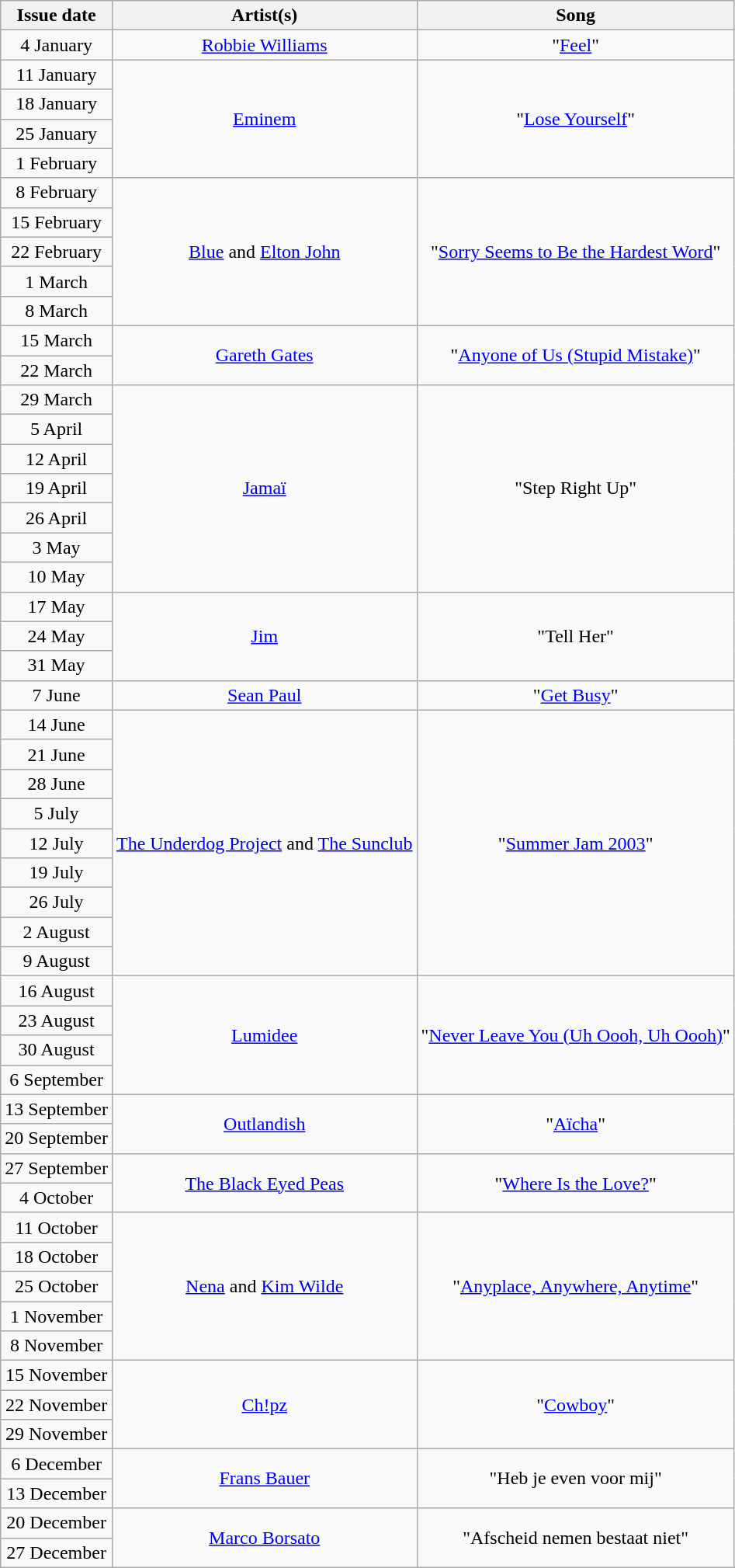<table class="wikitable plainrowheaders" style="text-align: center">
<tr>
<th>Issue date</th>
<th>Artist(s)</th>
<th>Song</th>
</tr>
<tr>
<td>4 January</td>
<td><a href='#'>Robbie Williams</a></td>
<td>"<a href='#'>Feel</a>"</td>
</tr>
<tr>
<td>11 January</td>
<td rowspan="4"><a href='#'>Eminem</a></td>
<td rowspan="4">"<a href='#'>Lose Yourself</a>"</td>
</tr>
<tr>
<td>18 January</td>
</tr>
<tr>
<td>25 January</td>
</tr>
<tr>
<td>1 February</td>
</tr>
<tr>
<td>8 February</td>
<td rowspan="5"><a href='#'>Blue</a> and <a href='#'>Elton John</a></td>
<td rowspan="5">"<a href='#'>Sorry Seems to Be the Hardest Word</a>"</td>
</tr>
<tr>
<td>15 February</td>
</tr>
<tr>
<td>22 February</td>
</tr>
<tr>
<td>1 March</td>
</tr>
<tr>
<td>8 March</td>
</tr>
<tr>
<td>15 March</td>
<td rowspan="2"><a href='#'>Gareth Gates</a></td>
<td rowspan="2">"<a href='#'>Anyone of Us (Stupid Mistake)</a>"</td>
</tr>
<tr>
<td>22 March</td>
</tr>
<tr>
<td>29 March</td>
<td rowspan="7"><a href='#'>Jamaï</a></td>
<td rowspan="7">"Step Right Up"</td>
</tr>
<tr>
<td>5 April</td>
</tr>
<tr>
<td>12 April</td>
</tr>
<tr>
<td>19 April</td>
</tr>
<tr>
<td>26 April</td>
</tr>
<tr>
<td>3 May</td>
</tr>
<tr>
<td>10 May</td>
</tr>
<tr>
<td>17 May</td>
<td rowspan="3"><a href='#'>Jim</a></td>
<td rowspan="3">"Tell Her"</td>
</tr>
<tr>
<td>24 May</td>
</tr>
<tr>
<td>31 May</td>
</tr>
<tr>
<td>7 June</td>
<td><a href='#'>Sean Paul</a></td>
<td>"<a href='#'>Get Busy</a>"</td>
</tr>
<tr>
<td>14 June</td>
<td rowspan="9"><a href='#'>The Underdog Project</a> and <a href='#'>The Sunclub</a></td>
<td rowspan="9">"<a href='#'>Summer Jam 2003</a>"</td>
</tr>
<tr>
<td>21 June</td>
</tr>
<tr>
<td>28 June</td>
</tr>
<tr>
<td>5 July</td>
</tr>
<tr>
<td>12 July</td>
</tr>
<tr>
<td>19 July</td>
</tr>
<tr>
<td>26 July</td>
</tr>
<tr>
<td>2 August</td>
</tr>
<tr>
<td>9 August</td>
</tr>
<tr>
<td>16 August</td>
<td rowspan="4"><a href='#'>Lumidee</a></td>
<td rowspan="4">"<a href='#'>Never Leave You (Uh Oooh, Uh Oooh)</a>"</td>
</tr>
<tr>
<td>23 August</td>
</tr>
<tr>
<td>30 August</td>
</tr>
<tr>
<td>6 September</td>
</tr>
<tr>
<td>13 September</td>
<td rowspan="2"><a href='#'>Outlandish</a></td>
<td rowspan="2">"<a href='#'>Aïcha</a>"</td>
</tr>
<tr>
<td>20 September</td>
</tr>
<tr>
<td>27 September</td>
<td rowspan="2"><a href='#'>The Black Eyed Peas</a></td>
<td rowspan="2">"<a href='#'>Where Is the Love?</a>"</td>
</tr>
<tr>
<td>4 October</td>
</tr>
<tr>
<td>11 October</td>
<td rowspan="5"><a href='#'>Nena</a> and <a href='#'>Kim Wilde</a></td>
<td rowspan="5">"<a href='#'>Anyplace, Anywhere, Anytime</a>"</td>
</tr>
<tr>
<td>18 October</td>
</tr>
<tr>
<td>25 October</td>
</tr>
<tr>
<td>1 November</td>
</tr>
<tr>
<td>8 November</td>
</tr>
<tr>
<td>15 November</td>
<td rowspan="3"><a href='#'>Ch!pz</a></td>
<td rowspan="3">"<a href='#'>Cowboy</a>"</td>
</tr>
<tr>
<td>22 November</td>
</tr>
<tr>
<td>29 November</td>
</tr>
<tr>
<td>6 December</td>
<td rowspan="2"><a href='#'>Frans Bauer</a></td>
<td rowspan="2">"Heb je even voor mij"</td>
</tr>
<tr>
<td>13 December</td>
</tr>
<tr>
<td>20 December</td>
<td rowspan="2"><a href='#'>Marco Borsato</a></td>
<td rowspan="2">"Afscheid nemen bestaat niet"</td>
</tr>
<tr>
<td>27 December</td>
</tr>
</table>
